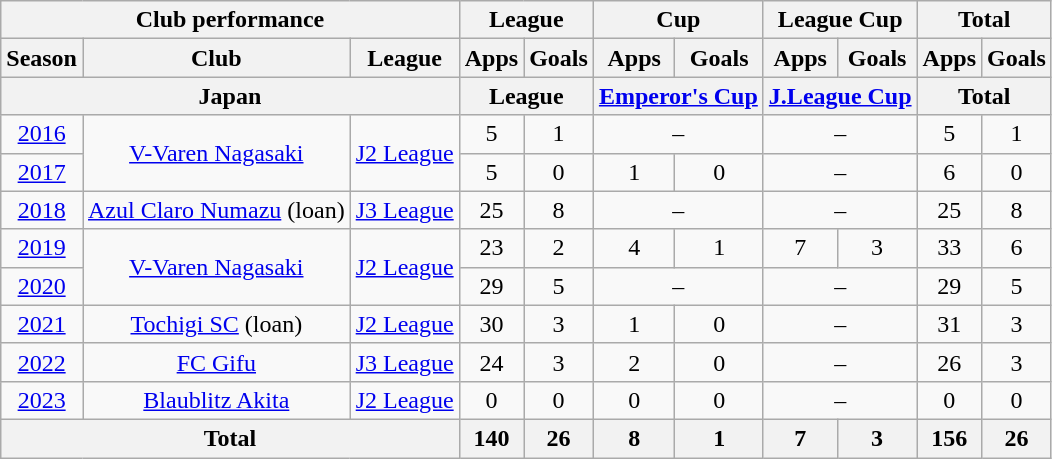<table class="wikitable" style="text-align:center;">
<tr>
<th colspan=3>Club performance</th>
<th colspan=2>League</th>
<th colspan=2>Cup</th>
<th colspan=2>League Cup</th>
<th colspan=2>Total</th>
</tr>
<tr>
<th>Season</th>
<th>Club</th>
<th>League</th>
<th>Apps</th>
<th>Goals</th>
<th>Apps</th>
<th>Goals</th>
<th>Apps</th>
<th>Goals</th>
<th>Apps</th>
<th>Goals</th>
</tr>
<tr>
<th colspan=3>Japan</th>
<th colspan=2>League</th>
<th colspan=2><a href='#'>Emperor's Cup</a></th>
<th colspan=2><a href='#'>J.League Cup</a></th>
<th colspan=2>Total</th>
</tr>
<tr>
<td><a href='#'>2016</a></td>
<td rowspan="2"><a href='#'>V-Varen Nagasaki</a></td>
<td rowspan="2"><a href='#'>J2 League</a></td>
<td>5</td>
<td>1</td>
<td colspan="2">–</td>
<td colspan="2">–</td>
<td>5</td>
<td>1</td>
</tr>
<tr>
<td><a href='#'>2017</a></td>
<td>5</td>
<td>0</td>
<td>1</td>
<td>0</td>
<td colspan="2">–</td>
<td>6</td>
<td>0</td>
</tr>
<tr>
<td><a href='#'>2018</a></td>
<td><a href='#'>Azul Claro Numazu</a> (loan)</td>
<td><a href='#'>J3 League</a></td>
<td>25</td>
<td>8</td>
<td colspan="2">–</td>
<td colspan="2">–</td>
<td>25</td>
<td>8</td>
</tr>
<tr>
<td><a href='#'>2019</a></td>
<td rowspan="2"><a href='#'>V-Varen Nagasaki</a></td>
<td rowspan="2"><a href='#'>J2 League</a></td>
<td>23</td>
<td>2</td>
<td>4</td>
<td>1</td>
<td>7</td>
<td>3</td>
<td>33</td>
<td>6</td>
</tr>
<tr>
<td><a href='#'>2020</a></td>
<td>29</td>
<td>5</td>
<td colspan="2">–</td>
<td colspan="2">–</td>
<td>29</td>
<td>5</td>
</tr>
<tr>
<td><a href='#'>2021</a></td>
<td><a href='#'>Tochigi SC</a> (loan)</td>
<td><a href='#'>J2 League</a></td>
<td>30</td>
<td>3</td>
<td>1</td>
<td>0</td>
<td colspan="2">–</td>
<td>31</td>
<td>3</td>
</tr>
<tr>
<td><a href='#'>2022</a></td>
<td><a href='#'>FC Gifu</a></td>
<td><a href='#'>J3 League</a></td>
<td>24</td>
<td>3</td>
<td>2</td>
<td>0</td>
<td colspan="2">–</td>
<td>26</td>
<td>3</td>
</tr>
<tr>
<td><a href='#'>2023</a></td>
<td><a href='#'>Blaublitz Akita</a></td>
<td><a href='#'>J2 League</a></td>
<td>0</td>
<td>0</td>
<td>0</td>
<td>0</td>
<td colspan="2">–</td>
<td>0</td>
<td>0</td>
</tr>
<tr>
<th colspan=3>Total</th>
<th>140</th>
<th>26</th>
<th>8</th>
<th>1</th>
<th>7</th>
<th>3</th>
<th>156</th>
<th>26</th>
</tr>
</table>
